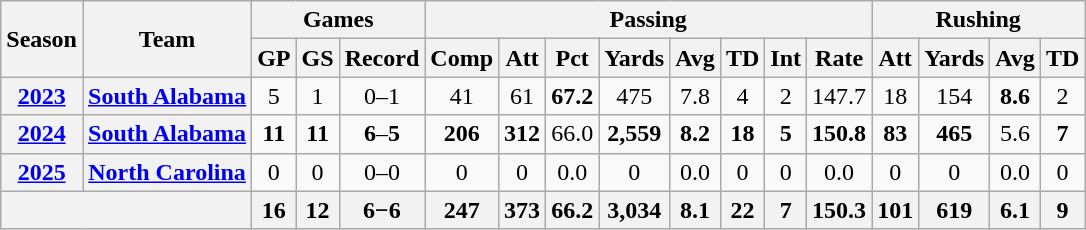<table class="wikitable" style="text-align:center;">
<tr>
<th rowspan="2">Season</th>
<th rowspan="2">Team</th>
<th colspan="3">Games</th>
<th colspan="8">Passing</th>
<th colspan="4">Rushing</th>
</tr>
<tr>
<th>GP</th>
<th>GS</th>
<th>Record</th>
<th>Comp</th>
<th>Att</th>
<th>Pct</th>
<th>Yards</th>
<th>Avg</th>
<th>TD</th>
<th>Int</th>
<th>Rate</th>
<th>Att</th>
<th>Yards</th>
<th>Avg</th>
<th>TD</th>
</tr>
<tr>
<th><a href='#'>2023</a></th>
<th><a href='#'>South Alabama</a></th>
<td>5</td>
<td>1</td>
<td>0–1</td>
<td>41</td>
<td>61</td>
<td><strong>67.2</strong></td>
<td>475</td>
<td>7.8</td>
<td>4</td>
<td>2</td>
<td>147.7</td>
<td>18</td>
<td>154</td>
<td><strong>8.6</strong></td>
<td>2</td>
</tr>
<tr>
<th><a href='#'>2024</a></th>
<th><a href='#'>South Alabama</a></th>
<td><strong>11</strong></td>
<td><strong>11</strong></td>
<td><strong>6</strong>–<strong>5</strong></td>
<td><strong>206</strong></td>
<td><strong>312</strong></td>
<td>66.0</td>
<td><strong>2,559</strong></td>
<td><strong>8.2</strong></td>
<td><strong>18</strong></td>
<td><strong>5</strong></td>
<td><strong>150.8</strong></td>
<td><strong>83</strong></td>
<td><strong>465</strong></td>
<td>5.6</td>
<td><strong>7</strong></td>
</tr>
<tr>
<th><a href='#'>2025</a></th>
<th><a href='#'>North Carolina</a></th>
<td>0</td>
<td>0</td>
<td>0–0</td>
<td>0</td>
<td>0</td>
<td>0.0</td>
<td>0</td>
<td>0.0</td>
<td>0</td>
<td>0</td>
<td>0.0</td>
<td>0</td>
<td>0</td>
<td>0.0</td>
<td>0</td>
</tr>
<tr>
<th colspan="2"></th>
<th>16</th>
<th>12</th>
<th>6−6</th>
<th>247</th>
<th>373</th>
<th>66.2</th>
<th>3,034</th>
<th>8.1</th>
<th>22</th>
<th>7</th>
<th>150.3</th>
<th>101</th>
<th>619</th>
<th>6.1</th>
<th>9</th>
</tr>
</table>
